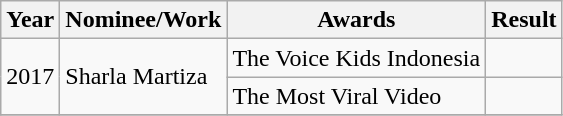<table class="wikitable">
<tr>
<th>Year</th>
<th>Nominee/Work</th>
<th>Awards</th>
<th>Result</th>
</tr>
<tr>
<td rowspan="2">2017</td>
<td rowspan="2">Sharla Martiza</td>
<td>The Voice Kids Indonesia</td>
<td></td>
</tr>
<tr>
<td>The Most Viral Video</td>
<td></td>
</tr>
<tr>
</tr>
</table>
